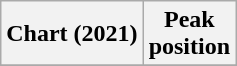<table class="wikitable plainrowheaders" style="text-align:center">
<tr>
<th scope="col">Chart (2021)</th>
<th scope="col">Peak<br>position</th>
</tr>
<tr>
</tr>
</table>
